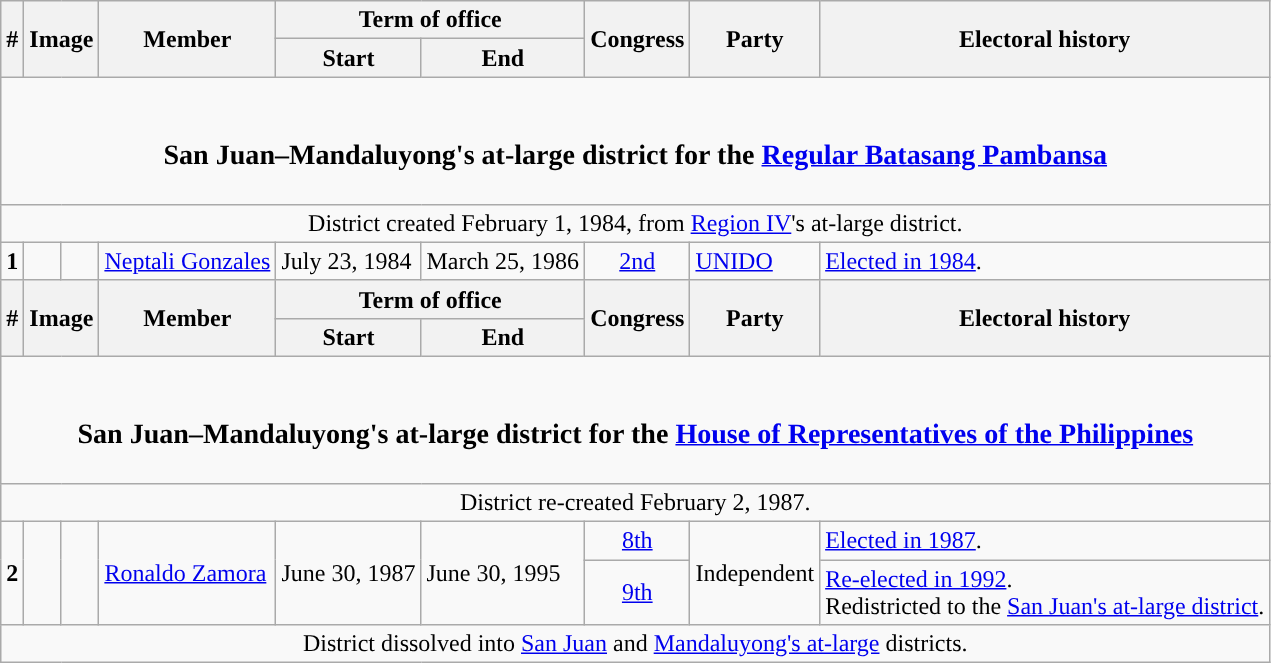<table class=wikitable>
<tr>
<th rowspan="2">#</th>
<th rowspan="2" colspan=2>Image</th>
<th rowspan="2">Member</th>
<th colspan=2>Term of office</th>
<th rowspan="2">Congress</th>
<th rowspan="2">Party</th>
<th rowspan="2">Electoral history</th>
</tr>
<tr>
<th>Start</th>
<th>End</th>
</tr>
<tr>
<td colspan="9" style="text-align:center;"><br><h3>San Juan–Mandaluyong's at-large district for the <a href='#'>Regular Batasang Pambansa</a></h3></td>
</tr>
<tr>
<td colspan="9" style="text-align:center;">District created February 1, 1984, from <a href='#'>Region IV</a>'s at-large district.</td>
</tr>
<tr>
<td style="text-align:center;"><strong>1</strong></td>
<td style="color:inherit;background:"></td>
<td></td>
<td><a href='#'>Neptali Gonzales</a></td>
<td>July 23, 1984</td>
<td>March 25, 1986</td>
<td style="text-align:center;"><a href='#'>2nd</a></td>
<td><a href='#'>UNIDO</a></td>
<td><a href='#'>Elected in 1984</a>.</td>
</tr>
<tr>
<th rowspan="2">#</th>
<th rowspan="2" colspan=2>Image</th>
<th rowspan="2">Member</th>
<th colspan=2>Term of office</th>
<th rowspan="2">Congress</th>
<th rowspan="2">Party</th>
<th rowspan="2">Electoral history</th>
</tr>
<tr>
<th>Start</th>
<th>End</th>
</tr>
<tr>
<td colspan="9" style="text-align:center;"><br><h3>San Juan–Mandaluyong's at-large district for the <a href='#'>House of Representatives of the Philippines</a></h3></td>
</tr>
<tr>
<td colspan="9" style="text-align:center;">District re-created February 2, 1987.</td>
</tr>
<tr>
<td rowspan="2" style="text-align:center;"><strong>2</strong></td>
<td rowspan=2 style="color:inherit;background:"></td>
<td rowspan=2></td>
<td rowspan=2><a href='#'>Ronaldo Zamora</a></td>
<td rowspan=2>June 30, 1987</td>
<td rowspan=2>June 30, 1995</td>
<td style="text-align:center;"><a href='#'>8th</a></td>
<td rowspan=2>Independent</td>
<td><a href='#'>Elected in 1987</a>.</td>
</tr>
<tr>
<td style="text-align:center;"><a href='#'>9th</a></td>
<td><a href='#'>Re-elected in 1992</a>.<br>Redistricted to the <a href='#'>San Juan's at-large district</a>.</td>
</tr>
<tr>
<td colspan="9" style="text-align:center;">District dissolved into <a href='#'>San Juan</a> and <a href='#'>Mandaluyong's at-large</a> districts.</td>
</tr>
</table>
